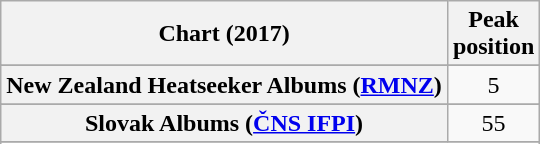<table class="wikitable sortable plainrowheaders" style="text-align:center">
<tr>
<th scope="col">Chart (2017)</th>
<th scope="col">Peak<br> position</th>
</tr>
<tr>
</tr>
<tr>
</tr>
<tr>
</tr>
<tr>
</tr>
<tr>
</tr>
<tr>
</tr>
<tr>
</tr>
<tr>
</tr>
<tr>
</tr>
<tr>
<th scope="row">New Zealand Heatseeker Albums (<a href='#'>RMNZ</a>)</th>
<td>5</td>
</tr>
<tr>
</tr>
<tr>
</tr>
<tr>
<th scope="row">Slovak Albums (<a href='#'>ČNS IFPI</a>)</th>
<td>55</td>
</tr>
<tr>
</tr>
<tr>
</tr>
<tr>
</tr>
<tr>
</tr>
<tr>
</tr>
</table>
